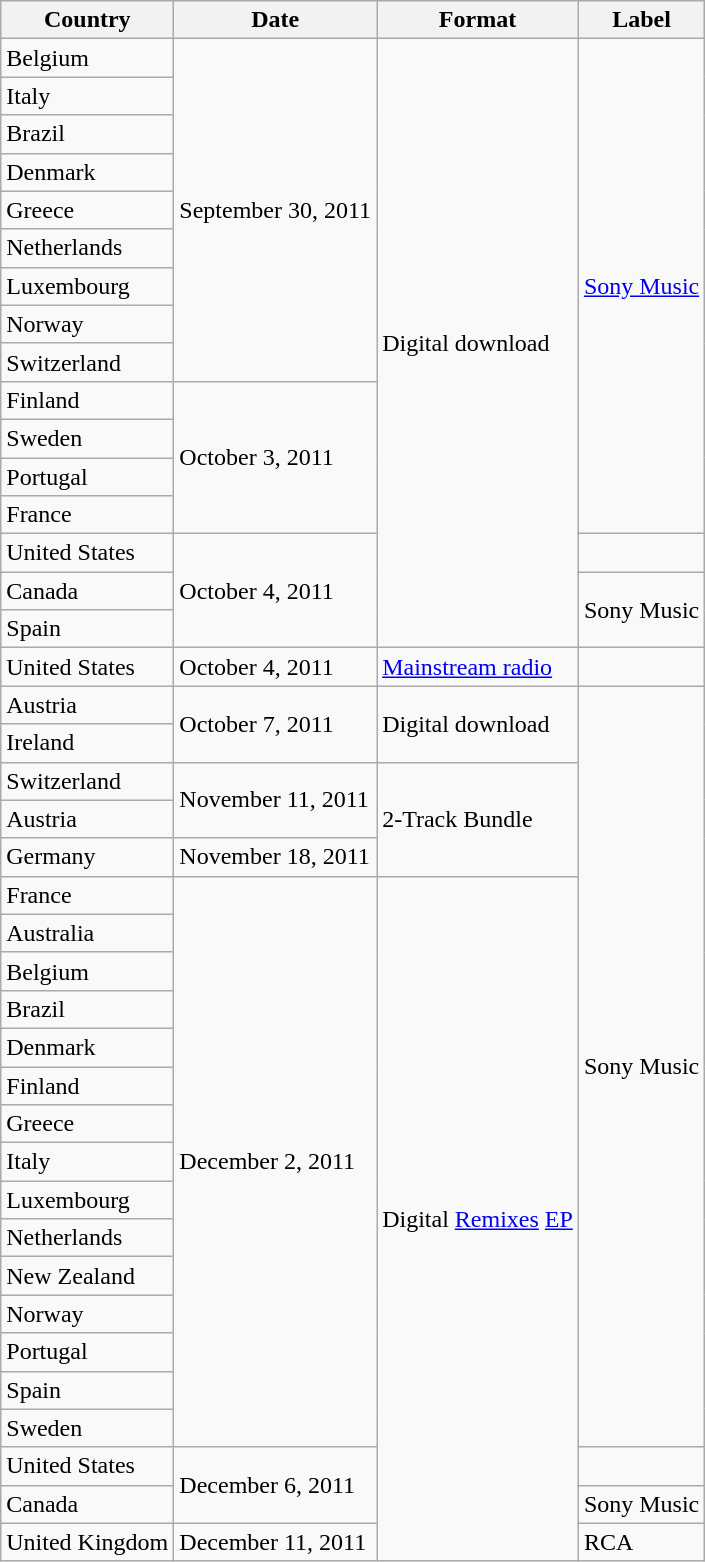<table class="wikitable">
<tr>
<th scope="col">Country</th>
<th scope="col">Date</th>
<th scope="col">Format</th>
<th scope="col">Label</th>
</tr>
<tr>
<td>Belgium</td>
<td rowspan="9">September 30, 2011</td>
<td rowspan="16">Digital download</td>
<td rowspan="13"><a href='#'>Sony Music</a></td>
</tr>
<tr>
<td>Italy</td>
</tr>
<tr>
<td>Brazil</td>
</tr>
<tr>
<td>Denmark</td>
</tr>
<tr>
<td>Greece</td>
</tr>
<tr>
<td>Netherlands</td>
</tr>
<tr>
<td>Luxembourg</td>
</tr>
<tr>
<td>Norway</td>
</tr>
<tr>
<td>Switzerland</td>
</tr>
<tr>
<td>Finland</td>
<td rowspan="4">October 3, 2011</td>
</tr>
<tr>
<td>Sweden</td>
</tr>
<tr>
<td>Portugal</td>
</tr>
<tr>
<td>France</td>
</tr>
<tr>
<td>United States</td>
<td rowspan="3">October 4, 2011</td>
<td></td>
</tr>
<tr>
<td>Canada</td>
<td rowspan="2">Sony Music</td>
</tr>
<tr>
<td>Spain</td>
</tr>
<tr>
<td>United States</td>
<td>October 4, 2011</td>
<td><a href='#'>Mainstream radio</a></td>
<td></td>
</tr>
<tr>
<td>Austria</td>
<td rowspan="2">October 7, 2011</td>
<td rowspan="2">Digital download</td>
<td rowspan="20">Sony Music</td>
</tr>
<tr>
<td>Ireland</td>
</tr>
<tr>
<td>Switzerland</td>
<td rowspan="2">November 11, 2011</td>
<td rowspan="3">2-Track Bundle</td>
</tr>
<tr>
<td>Austria</td>
</tr>
<tr>
<td>Germany</td>
<td>November 18, 2011</td>
</tr>
<tr>
<td>France</td>
<td rowspan="15">December 2, 2011</td>
<td rowspan="18">Digital <a href='#'>Remixes</a> <a href='#'>EP</a></td>
</tr>
<tr>
<td>Australia</td>
</tr>
<tr>
<td>Belgium</td>
</tr>
<tr>
<td>Brazil</td>
</tr>
<tr>
<td>Denmark</td>
</tr>
<tr>
<td>Finland</td>
</tr>
<tr>
<td>Greece</td>
</tr>
<tr>
<td>Italy</td>
</tr>
<tr>
<td>Luxembourg</td>
</tr>
<tr>
<td>Netherlands</td>
</tr>
<tr>
<td>New Zealand</td>
</tr>
<tr>
<td>Norway</td>
</tr>
<tr>
<td>Portugal</td>
</tr>
<tr>
<td>Spain</td>
</tr>
<tr>
<td>Sweden</td>
</tr>
<tr>
<td>United States</td>
<td rowspan="2">December 6, 2011</td>
<td></td>
</tr>
<tr>
<td>Canada</td>
<td>Sony Music</td>
</tr>
<tr>
<td>United Kingdom</td>
<td>December 11, 2011</td>
<td>RCA</td>
</tr>
</table>
